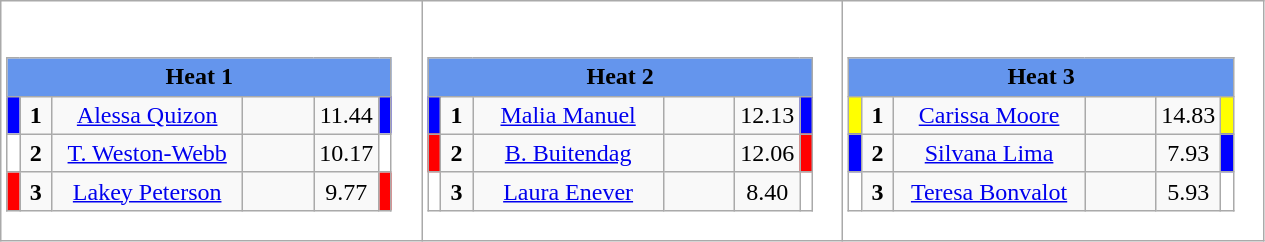<table class="wikitable" style="background:#fff;">
<tr>
<td><div><br><table class="wikitable">
<tr>
<td colspan="6"  style="text-align:center; background:#6495ed;"><strong>Heat 1</strong></td>
</tr>
<tr>
<td style="width:01px; background: #00f;"></td>
<td style="width:14px; text-align:center;"><strong>1</strong></td>
<td style="width:120px; text-align:center;"><a href='#'>Alessa Quizon</a></td>
<td style="width:40px; text-align:center;"></td>
<td style="width:20px; text-align:center;">11.44</td>
<td style="width:01px; background: #00f;"></td>
</tr>
<tr>
<td style="width:01px; background: #fff;"></td>
<td style="width:14px; text-align:center;"><strong>2</strong></td>
<td style="width:120px; text-align:center;"><a href='#'>T. Weston-Webb</a></td>
<td style="width:40px; text-align:center;"></td>
<td style="width:20px; text-align:center;">10.17</td>
<td style="width:01px; background: #fff;"></td>
</tr>
<tr>
<td style="width:01px; background: #f00;"></td>
<td style="width:14px; text-align:center;"><strong>3</strong></td>
<td style="width:120px; text-align:center;"><a href='#'>Lakey Peterson</a></td>
<td style="width:40px; text-align:center;"></td>
<td style="width:20px; text-align:center;">9.77</td>
<td style="width:01px; background: #f00;"></td>
</tr>
</table>
</div></td>
<td><div><br><table class="wikitable">
<tr>
<td colspan="6"  style="text-align:center; background:#6495ed;"><strong>Heat 2</strong></td>
</tr>
<tr>
<td style="width:01px; background: #00f;"></td>
<td style="width:14px; text-align:center;"><strong>1</strong></td>
<td style="width:120px; text-align:center;"><a href='#'>Malia Manuel</a></td>
<td style="width:40px; text-align:center;"></td>
<td style="width:20px; text-align:center;">12.13</td>
<td style="width:01px; background: #00f;"></td>
</tr>
<tr>
<td style="width:01px; background: #f00;"></td>
<td style="width:14px; text-align:center;"><strong>2</strong></td>
<td style="width:120px; text-align:center;"><a href='#'>B. Buitendag</a></td>
<td style="width:40px; text-align:center;"></td>
<td style="width:20px; text-align:center;">12.06</td>
<td style="width:01px; background: #f00;"></td>
</tr>
<tr>
<td style="width:01px; background: #fff;"></td>
<td style="width:14px; text-align:center;"><strong>3</strong></td>
<td style="width:120px; text-align:center;"><a href='#'>Laura Enever</a></td>
<td style="width:40px; text-align:center;"></td>
<td style="width:20px; text-align:center;">8.40</td>
<td style="width:01px; background: #fff;"></td>
</tr>
</table>
</div></td>
<td><div><br><table class="wikitable">
<tr>
<td colspan="6"  style="text-align:center; background:#6495ed;"><strong>Heat 3</strong></td>
</tr>
<tr>
<td style="width:01px; background: #ff0;"></td>
<td style="width:14px; text-align:center;"><strong>1</strong></td>
<td style="width:120px; text-align:center;"><a href='#'>Carissa Moore</a></td>
<td style="width:40px; text-align:center;"></td>
<td style="width:20px; text-align:center;">14.83</td>
<td style="width:01px; background: #ff0;"></td>
</tr>
<tr>
<td style="width:01px; background: #00f;"></td>
<td style="width:14px; text-align:center;"><strong>2</strong></td>
<td style="width:120px; text-align:center;"><a href='#'>Silvana Lima</a></td>
<td style="width:40px; text-align:center;"></td>
<td style="width:20px; text-align:center;">7.93</td>
<td style="width:01px; background: #00f;"></td>
</tr>
<tr>
<td style="width:01px; background: #fff;"></td>
<td style="width:14px; text-align:center;"><strong>3</strong></td>
<td style="width:120px; text-align:center;"><a href='#'>Teresa Bonvalot</a></td>
<td style="width:40px; text-align:center;"></td>
<td style="width:20px; text-align:center;">5.93</td>
<td style="width:01px; background: #fff;"></td>
</tr>
</table>
</div></td>
</tr>
</table>
